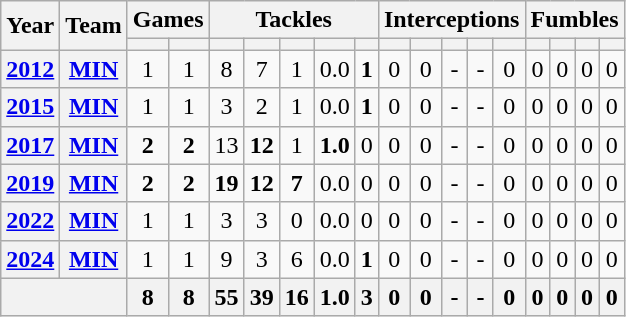<table class="wikitable" style="text-align: center;">
<tr>
<th rowspan="2">Year</th>
<th rowspan="2">Team</th>
<th colspan="2">Games</th>
<th colspan="5">Tackles</th>
<th colspan="5">Interceptions</th>
<th colspan="5">Fumbles</th>
</tr>
<tr>
<th></th>
<th></th>
<th></th>
<th></th>
<th></th>
<th></th>
<th></th>
<th></th>
<th></th>
<th></th>
<th></th>
<th></th>
<th></th>
<th></th>
<th></th>
<th></th>
</tr>
<tr>
<th><a href='#'>2012</a></th>
<th><a href='#'>MIN</a></th>
<td>1</td>
<td>1</td>
<td>8</td>
<td>7</td>
<td>1</td>
<td>0.0</td>
<td><strong>1</strong></td>
<td>0</td>
<td>0</td>
<td>-</td>
<td>-</td>
<td>0</td>
<td>0</td>
<td>0</td>
<td>0</td>
<td>0</td>
</tr>
<tr>
<th><a href='#'>2015</a></th>
<th><a href='#'>MIN</a></th>
<td>1</td>
<td>1</td>
<td>3</td>
<td>2</td>
<td>1</td>
<td>0.0</td>
<td><strong>1</strong></td>
<td>0</td>
<td>0</td>
<td>-</td>
<td>-</td>
<td>0</td>
<td>0</td>
<td>0</td>
<td>0</td>
<td>0</td>
</tr>
<tr>
<th><a href='#'>2017</a></th>
<th><a href='#'>MIN</a></th>
<td><strong>2</strong></td>
<td><strong>2</strong></td>
<td>13</td>
<td><strong>12</strong></td>
<td>1</td>
<td><strong>1.0</strong></td>
<td>0</td>
<td>0</td>
<td>0</td>
<td>-</td>
<td>-</td>
<td>0</td>
<td>0</td>
<td>0</td>
<td>0</td>
<td>0</td>
</tr>
<tr>
<th><a href='#'>2019</a></th>
<th><a href='#'>MIN</a></th>
<td><strong>2</strong></td>
<td><strong>2</strong></td>
<td><strong>19</strong></td>
<td><strong>12</strong></td>
<td><strong>7</strong></td>
<td>0.0</td>
<td>0</td>
<td>0</td>
<td>0</td>
<td>-</td>
<td>-</td>
<td>0</td>
<td>0</td>
<td>0</td>
<td>0</td>
<td>0</td>
</tr>
<tr>
<th><a href='#'>2022</a></th>
<th><a href='#'>MIN</a></th>
<td>1</td>
<td>1</td>
<td>3</td>
<td>3</td>
<td>0</td>
<td>0.0</td>
<td>0</td>
<td>0</td>
<td>0</td>
<td>-</td>
<td>-</td>
<td>0</td>
<td>0</td>
<td>0</td>
<td>0</td>
<td>0</td>
</tr>
<tr>
<th><a href='#'>2024</a></th>
<th><a href='#'>MIN</a></th>
<td>1</td>
<td>1</td>
<td>9</td>
<td>3</td>
<td>6</td>
<td>0.0</td>
<td><strong>1</strong></td>
<td>0</td>
<td>0</td>
<td>-</td>
<td>-</td>
<td>0</td>
<td>0</td>
<td>0</td>
<td>0</td>
<td>0</td>
</tr>
<tr>
<th colspan="2"></th>
<th>8</th>
<th>8</th>
<th>55</th>
<th>39</th>
<th>16</th>
<th>1.0</th>
<th>3</th>
<th>0</th>
<th>0</th>
<th>-</th>
<th>-</th>
<th>0</th>
<th>0</th>
<th>0</th>
<th>0</th>
<th>0</th>
</tr>
</table>
